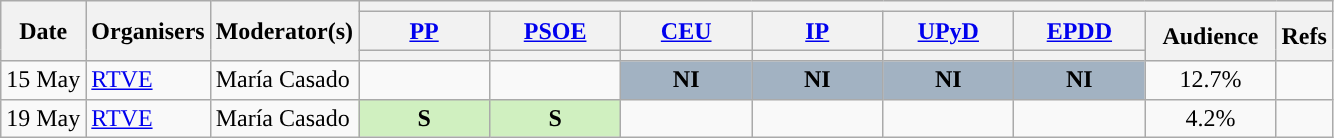<table class="wikitable" style="text-align:center;">
<tr>
<th rowspan="3">Date</th>
<th rowspan="3">Organisers</th>
<th rowspan="3">Moderator(s)</th>
<th colspan="8">        </th>
</tr>
<tr>
<th scope="col" style="width:5em;"><a href='#'>PP</a></th>
<th scope="col" style="width:5em;"><a href='#'>PSOE</a></th>
<th scope="col" style="width:5em;"><a href='#'>CEU</a></th>
<th scope="col" style="width:5em;"><a href='#'>IP</a></th>
<th scope="col" style="width:5em;"><a href='#'>UPyD</a></th>
<th scope="col" style="width:5em;"><a href='#'>EPDD</a></th>
<th rowspan="2" scope="col" style="width:5em;">Audience</th>
<th rowspan="2">Refs</th>
</tr>
<tr>
<th style="color:inherit;background:"></th>
<th style="color:inherit;background:"></th>
<th style="color:inherit;background:"></th>
<th style="color:inherit;background:"></th>
<th style="color:inherit;background:"></th>
<th style="color:inherit;background:"></th>
</tr>
<tr>
<td style="white-space:nowrap; text-align:left;">15 May</td>
<td style="white-space:nowrap; text-align:left;"><a href='#'>RTVE</a></td>
<td style="white-space:nowrap; text-align:left;">María Casado</td>
<td></td>
<td></td>
<td style="background:#A2B2C2;"><strong>NI</strong></td>
<td style="background:#A2B2C2;"><strong>NI</strong></td>
<td style="background:#A2B2C2;"><strong>NI</strong></td>
<td style="background:#A2B2C2;"><strong>NI</strong></td>
<td>12.7%<br></td>
<td><br></td>
</tr>
<tr>
<td style="white-space:nowrap; text-align:left;">19 May</td>
<td style="white-space:nowrap; text-align:left;"><a href='#'>RTVE</a></td>
<td style="white-space:nowrap; text-align:left;">María Casado</td>
<td style="background:#D0F0C0;"><strong>S</strong><br></td>
<td style="background:#D0F0C0;"><strong>S</strong><br></td>
<td></td>
<td></td>
<td></td>
<td></td>
<td>4.2%<br></td>
<td></td>
</tr>
</table>
